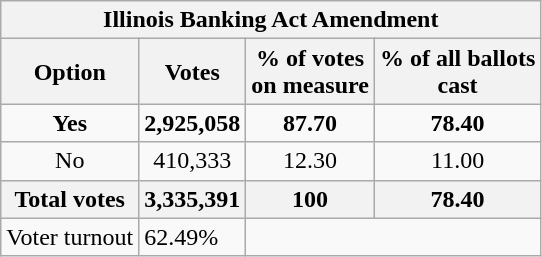<table class="wikitable">
<tr>
<th colspan=4 text align=center>Illinois Banking Act Amendment</th>
</tr>
<tr>
<th>Option</th>
<th>Votes</th>
<th>% of votes<br>on measure</th>
<th>% of all ballots<br>cast</th>
</tr>
<tr>
<td text align=center><strong>Yes</strong></td>
<td text align=center><strong>2,925,058</strong></td>
<td text align=center><strong>87.70</strong></td>
<td text align=center><strong>78.40</strong></td>
</tr>
<tr>
<td text align=center>No</td>
<td text align=center>410,333</td>
<td text align=center>12.30</td>
<td text align=center>11.00</td>
</tr>
<tr>
<th text align=center>Total votes</th>
<th text align=center><strong>3,335,391</strong></th>
<th text align=center><strong>100</strong></th>
<th text align=center><strong>78.40</strong></th>
</tr>
<tr>
<td>Voter turnout</td>
<td>62.49%</td>
</tr>
</table>
